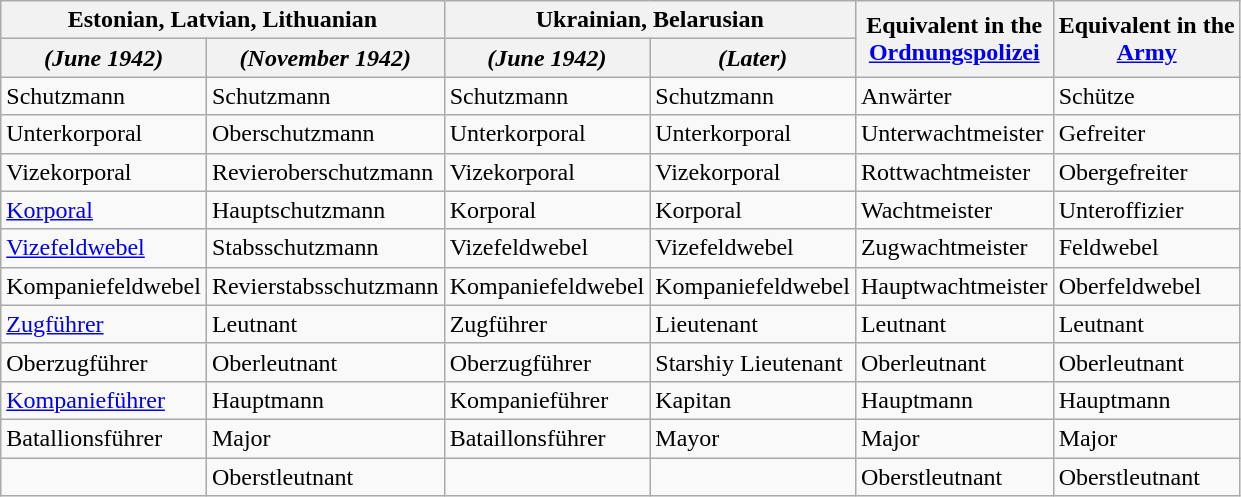<table class="wikitable">
<tr>
<th colspan=2>Estonian, Latvian, Lithuanian</th>
<th colspan=2>Ukrainian, Belarusian</th>
<th rowspan=2>Equivalent in the<br><a href='#'>Ordnungspolizei</a></th>
<th rowspan=2>Equivalent in the <br><a href='#'>Army</a></th>
</tr>
<tr>
<th><em>(June 1942)</em></th>
<th><em>(November 1942)</em></th>
<th><em>(June 1942)</em></th>
<th><em>(Later)</em></th>
</tr>
<tr>
<td>Schutzmann</td>
<td>Schutzmann</td>
<td>Schutzmann</td>
<td>Schutzmann</td>
<td>Anwärter</td>
<td>Schütze</td>
</tr>
<tr>
<td>Unterkorporal</td>
<td>Oberschutzmann</td>
<td>Unterkorporal</td>
<td>Unterkorporal</td>
<td>Unterwachtmeister</td>
<td>Gefreiter</td>
</tr>
<tr>
<td>Vizekorporal</td>
<td>Revieroberschutzmann</td>
<td>Vizekorporal</td>
<td>Vizekorporal</td>
<td>Rottwachtmeister</td>
<td>Obergefreiter</td>
</tr>
<tr>
<td><a href='#'>Korporal</a></td>
<td>Hauptschutzmann</td>
<td>Korporal</td>
<td>Korporal</td>
<td>Wachtmeister</td>
<td>Unteroffizier</td>
</tr>
<tr>
<td><a href='#'>Vizefeldwebel</a></td>
<td>Stabsschutzmann</td>
<td>Vizefeldwebel</td>
<td>Vizefeldwebel</td>
<td>Zugwachtmeister</td>
<td>Feldwebel</td>
</tr>
<tr>
<td>Kompaniefeldwebel</td>
<td>Revierstabsschutzmann</td>
<td>Kompaniefeldwebel</td>
<td>Kompaniefeldwebel</td>
<td>Hauptwachtmeister</td>
<td>Oberfeldwebel</td>
</tr>
<tr>
<td><a href='#'>Zugführer</a></td>
<td>Leutnant</td>
<td>Zugführer</td>
<td>Lieutenant</td>
<td>Leutnant</td>
<td>Leutnant</td>
</tr>
<tr>
<td>Oberzugführer</td>
<td>Oberleutnant</td>
<td>Oberzugführer</td>
<td>Starshiy Lieutenant</td>
<td>Oberleutnant</td>
<td>Oberleutnant</td>
</tr>
<tr>
<td><a href='#'>Kompanieführer</a></td>
<td>Hauptmann</td>
<td>Kompanieführer</td>
<td>Kapitan</td>
<td>Hauptmann</td>
<td>Hauptmann</td>
</tr>
<tr>
<td>Batallionsführer</td>
<td>Major</td>
<td>Bataillonsführer</td>
<td>Mayor</td>
<td>Major</td>
<td>Major</td>
</tr>
<tr>
<td></td>
<td>Oberstleutnant</td>
<td></td>
<td></td>
<td>Oberstleutnant</td>
<td>Oberstleutnant</td>
</tr>
</table>
